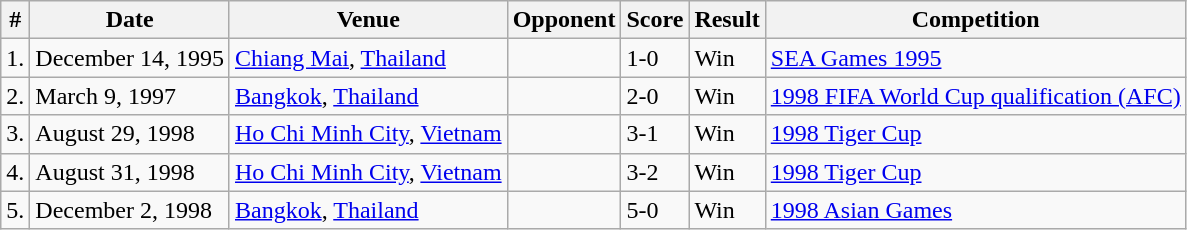<table class="wikitable">
<tr>
<th>#</th>
<th>Date</th>
<th>Venue</th>
<th>Opponent</th>
<th>Score</th>
<th>Result</th>
<th>Competition</th>
</tr>
<tr>
<td>1.</td>
<td>December 14, 1995</td>
<td><a href='#'>Chiang Mai</a>, <a href='#'>Thailand</a></td>
<td></td>
<td>1-0</td>
<td>Win</td>
<td><a href='#'>SEA Games 1995</a></td>
</tr>
<tr>
<td>2.</td>
<td>March 9, 1997</td>
<td><a href='#'>Bangkok</a>, <a href='#'>Thailand</a></td>
<td></td>
<td>2-0</td>
<td>Win</td>
<td><a href='#'>1998 FIFA World Cup qualification (AFC)</a></td>
</tr>
<tr>
<td>3.</td>
<td>August 29, 1998</td>
<td><a href='#'>Ho Chi Minh City</a>, <a href='#'>Vietnam</a></td>
<td></td>
<td>3-1</td>
<td>Win</td>
<td><a href='#'>1998 Tiger Cup</a></td>
</tr>
<tr>
<td>4.</td>
<td>August 31, 1998</td>
<td><a href='#'>Ho Chi Minh City</a>, <a href='#'>Vietnam</a></td>
<td></td>
<td>3-2</td>
<td>Win</td>
<td><a href='#'>1998 Tiger Cup</a></td>
</tr>
<tr>
<td>5.</td>
<td>December 2, 1998</td>
<td><a href='#'>Bangkok</a>, <a href='#'>Thailand</a></td>
<td></td>
<td>5-0</td>
<td>Win</td>
<td><a href='#'>1998 Asian Games</a></td>
</tr>
</table>
